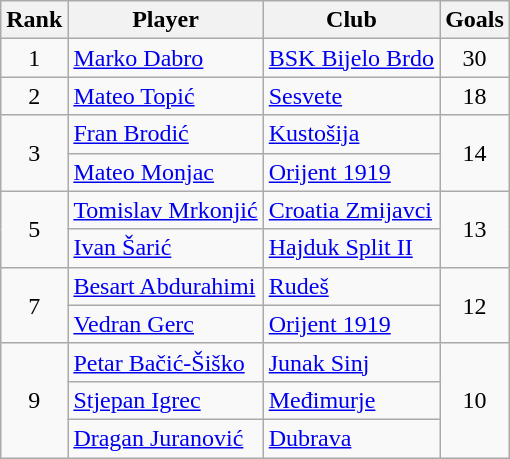<table class="wikitable" style="text-align:center">
<tr>
<th>Rank</th>
<th>Player</th>
<th>Club</th>
<th>Goals</th>
</tr>
<tr>
<td rowspan=1>1</td>
<td align="left"> <a href='#'>Marko Dabro</a></td>
<td align="left"><a href='#'>BSK Bijelo Brdo</a></td>
<td rowspan=1>30</td>
</tr>
<tr>
<td rowspan=1>2</td>
<td align="left"> <a href='#'>Mateo Topić</a></td>
<td align="left"><a href='#'>Sesvete</a></td>
<td rowspan=1>18</td>
</tr>
<tr>
<td rowspan=2>3</td>
<td align="left"> <a href='#'>Fran Brodić</a></td>
<td align="left"><a href='#'>Kustošija</a></td>
<td rowspan=2>14</td>
</tr>
<tr>
<td align="left"> <a href='#'>Mateo Monjac</a></td>
<td align="left"><a href='#'>Orijent 1919</a></td>
</tr>
<tr>
<td rowspan=2>5</td>
<td align="left"> <a href='#'>Tomislav Mrkonjić</a></td>
<td align="left"><a href='#'>Croatia Zmijavci</a></td>
<td rowspan=2>13</td>
</tr>
<tr>
<td align="left"> <a href='#'>Ivan Šarić</a></td>
<td align="left"><a href='#'>Hajduk Split II</a></td>
</tr>
<tr>
<td rowspan=2>7</td>
<td align="left"> <a href='#'>Besart Abdurahimi</a></td>
<td align="left"><a href='#'>Rudeš</a></td>
<td rowspan=2>12</td>
</tr>
<tr>
<td align="left"> <a href='#'>Vedran Gerc</a></td>
<td align="left"><a href='#'>Orijent 1919</a></td>
</tr>
<tr>
<td rowspan=3>9</td>
<td align="left"> <a href='#'>Petar Bačić-Šiško</a></td>
<td align="left"><a href='#'>Junak Sinj</a></td>
<td rowspan=3>10</td>
</tr>
<tr>
<td align="left"> <a href='#'>Stjepan Igrec</a></td>
<td align="left"><a href='#'>Međimurje</a></td>
</tr>
<tr>
<td align="left"> <a href='#'>Dragan Juranović</a></td>
<td align="left"><a href='#'>Dubrava</a></td>
</tr>
</table>
